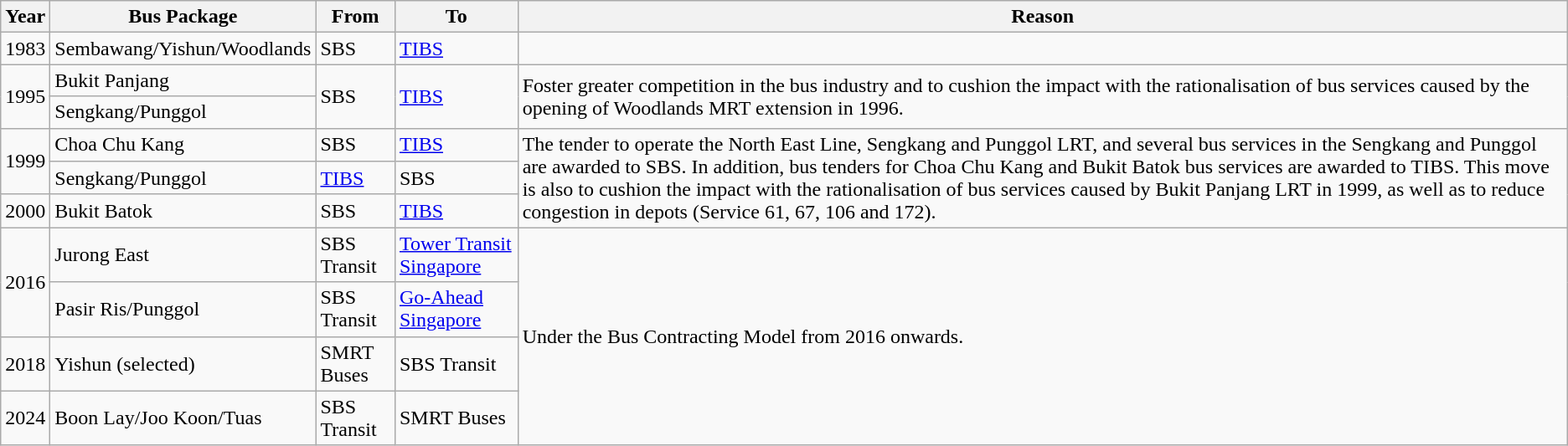<table class="wikitable">
<tr>
<th>Year</th>
<th>Bus Package</th>
<th>From</th>
<th>To</th>
<th>Reason</th>
</tr>
<tr>
<td>1983</td>
<td>Sembawang/Yishun/Woodlands</td>
<td>SBS</td>
<td><a href='#'>TIBS</a></td>
<td></td>
</tr>
<tr>
<td rowspan="2">1995</td>
<td>Bukit Panjang</td>
<td rowspan="2">SBS</td>
<td rowspan="2"><a href='#'>TIBS</a></td>
<td rowspan="2">Foster greater competition in the bus industry and to cushion the impact with the rationalisation of bus services caused by the opening of Woodlands MRT extension in 1996.</td>
</tr>
<tr>
<td>Sengkang/Punggol</td>
</tr>
<tr>
<td rowspan="2">1999</td>
<td>Choa Chu Kang</td>
<td>SBS</td>
<td><a href='#'>TIBS</a></td>
<td rowspan="3">The tender to operate the North East Line, Sengkang and Punggol LRT, and several bus services in the Sengkang and Punggol are awarded to SBS. In addition, bus tenders for Choa Chu Kang and Bukit Batok bus services are awarded to TIBS. This move is also to cushion the impact with the rationalisation of bus services caused by Bukit Panjang LRT in 1999, as well as to reduce congestion in depots (Service 61, 67, 106 and 172).</td>
</tr>
<tr>
<td>Sengkang/Punggol</td>
<td><a href='#'>TIBS</a></td>
<td>SBS</td>
</tr>
<tr>
<td>2000</td>
<td>Bukit Batok</td>
<td>SBS</td>
<td><a href='#'>TIBS</a></td>
</tr>
<tr>
<td rowspan="2">2016</td>
<td>Jurong East</td>
<td>SBS Transit</td>
<td><a href='#'>Tower Transit Singapore</a></td>
<td rowspan="4">Under the Bus Contracting Model from 2016 onwards.</td>
</tr>
<tr>
<td>Pasir Ris/Punggol</td>
<td>SBS Transit</td>
<td><a href='#'>Go-Ahead Singapore</a></td>
</tr>
<tr>
<td>2018</td>
<td>Yishun (selected)</td>
<td>SMRT Buses</td>
<td>SBS Transit</td>
</tr>
<tr>
<td>2024</td>
<td>Boon Lay/Joo Koon/Tuas</td>
<td>SBS Transit</td>
<td>SMRT Buses</td>
</tr>
</table>
